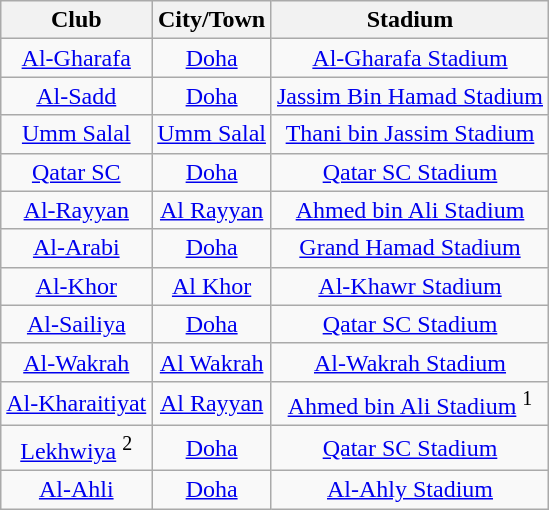<table class="wikitable" style="text-align: center;">
<tr>
<th>Club</th>
<th>City/Town</th>
<th>Stadium</th>
</tr>
<tr>
<td><a href='#'>Al-Gharafa</a></td>
<td><a href='#'>Doha</a></td>
<td><a href='#'>Al-Gharafa Stadium</a></td>
</tr>
<tr>
<td><a href='#'>Al-Sadd</a></td>
<td><a href='#'>Doha</a></td>
<td><a href='#'>Jassim Bin Hamad Stadium</a></td>
</tr>
<tr>
<td><a href='#'>Umm Salal</a></td>
<td><a href='#'>Umm Salal</a></td>
<td><a href='#'>Thani bin Jassim Stadium</a></td>
</tr>
<tr>
<td><a href='#'>Qatar SC</a></td>
<td><a href='#'>Doha</a></td>
<td><a href='#'>Qatar SC Stadium</a></td>
</tr>
<tr>
<td><a href='#'>Al-Rayyan</a></td>
<td><a href='#'>Al Rayyan</a></td>
<td><a href='#'>Ahmed bin Ali Stadium</a></td>
</tr>
<tr>
<td><a href='#'>Al-Arabi</a></td>
<td><a href='#'>Doha</a></td>
<td><a href='#'>Grand Hamad Stadium</a></td>
</tr>
<tr>
<td><a href='#'>Al-Khor</a></td>
<td><a href='#'>Al Khor</a></td>
<td><a href='#'>Al-Khawr Stadium</a></td>
</tr>
<tr>
<td><a href='#'>Al-Sailiya</a></td>
<td><a href='#'>Doha</a></td>
<td><a href='#'>Qatar SC Stadium</a></td>
</tr>
<tr>
<td><a href='#'>Al-Wakrah</a></td>
<td><a href='#'>Al Wakrah</a></td>
<td><a href='#'>Al-Wakrah Stadium</a></td>
</tr>
<tr>
<td><a href='#'>Al-Kharaitiyat</a></td>
<td><a href='#'>Al Rayyan</a></td>
<td><a href='#'>Ahmed bin Ali Stadium</a> <sup>1</sup></td>
</tr>
<tr>
<td><a href='#'>Lekhwiya</a> <sup>2</sup></td>
<td><a href='#'>Doha</a></td>
<td><a href='#'>Qatar SC Stadium</a></td>
</tr>
<tr>
<td><a href='#'>Al-Ahli</a></td>
<td><a href='#'>Doha</a></td>
<td><a href='#'>Al-Ahly Stadium</a></td>
</tr>
</table>
